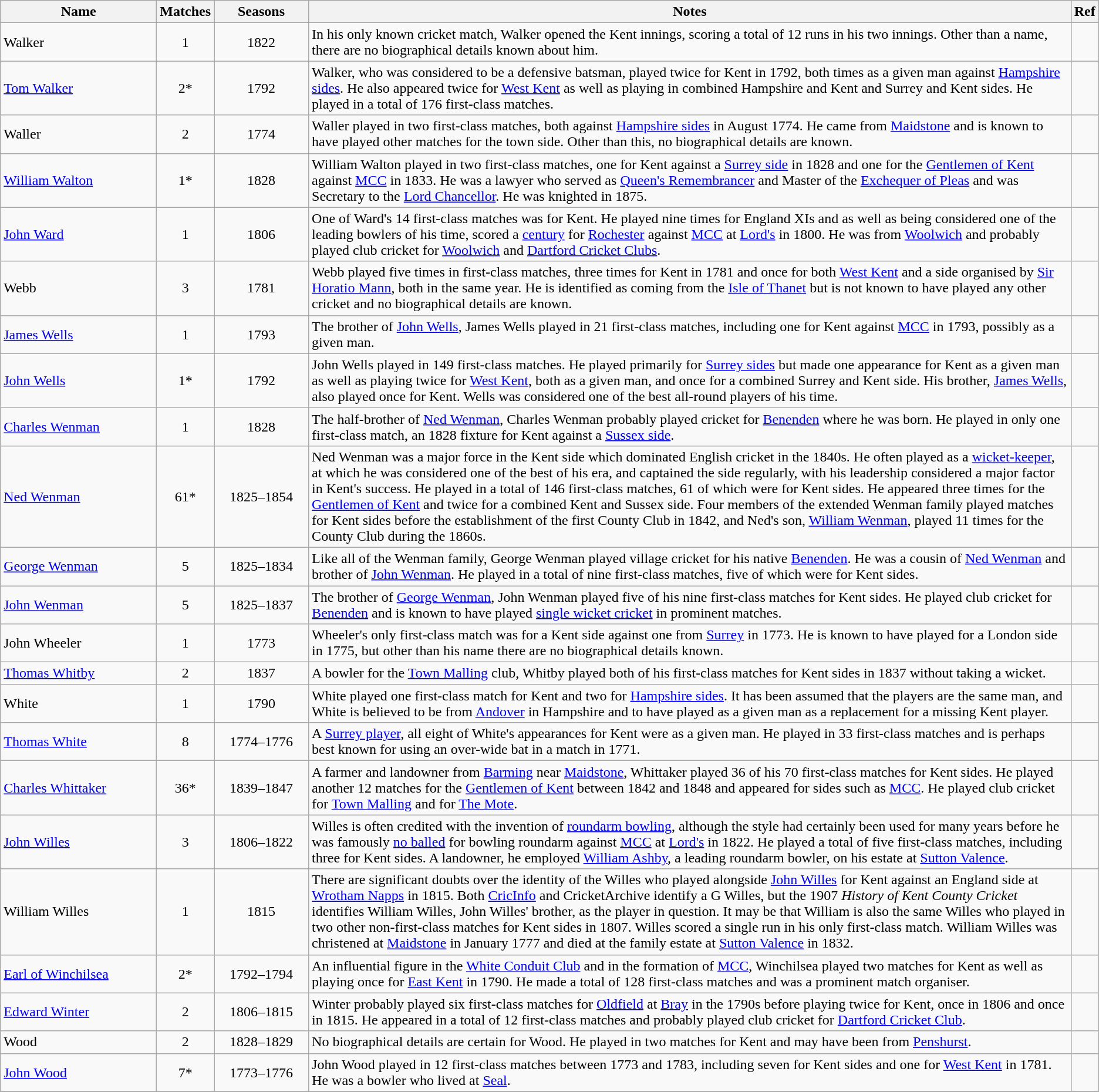<table class="wikitable">
<tr>
<th style="width:170px">Name</th>
<th>Matches</th>
<th style="width: 100px">Seasons</th>
<th>Notes</th>
<th>Ref</th>
</tr>
<tr>
<td>Walker</td>
<td align=center>1</td>
<td align=center>1822</td>
<td>In his only known cricket match, Walker opened the Kent innings, scoring a total of 12 runs in his two innings. Other than a name, there are no biographical details known about him.</td>
<td></td>
</tr>
<tr>
<td><a href='#'>Tom Walker</a></td>
<td align=center>2*</td>
<td align=center>1792</td>
<td>Walker, who was considered to be a defensive batsman, played twice for Kent in 1792, both times as a given man against <a href='#'>Hampshire sides</a>. He also appeared twice for <a href='#'>West Kent</a> as well as playing in combined Hampshire and Kent and Surrey and Kent sides. He played in a total of 176 first-class matches.</td>
<td></td>
</tr>
<tr>
<td>Waller</td>
<td align=center>2</td>
<td align=center>1774</td>
<td>Waller played in two first-class matches, both against <a href='#'>Hampshire sides</a> in August 1774. He came from <a href='#'>Maidstone</a> and is known to have played other matches for the town side. Other than this, no biographical details are known.</td>
<td></td>
</tr>
<tr>
<td><a href='#'>William Walton</a></td>
<td align=center>1*</td>
<td align=center>1828</td>
<td>William Walton played in two first-class matches, one for Kent against a <a href='#'>Surrey side</a> in 1828 and one for the <a href='#'>Gentlemen of Kent</a> against <a href='#'>MCC</a> in 1833. He was a lawyer who served as <a href='#'>Queen's Remembrancer</a> and Master of the <a href='#'>Exchequer of Pleas</a> and was Secretary to the <a href='#'>Lord Chancellor</a>. He was knighted in 1875.</td>
<td></td>
</tr>
<tr>
<td><a href='#'>John Ward</a></td>
<td align=center>1</td>
<td align=center>1806</td>
<td>One of Ward's 14 first-class matches was for Kent. He played nine times for England XIs and as well as being considered one of the leading bowlers of his time, scored a <a href='#'>century</a> for <a href='#'>Rochester</a> against <a href='#'>MCC</a> at <a href='#'>Lord's</a> in 1800. He was from <a href='#'>Woolwich</a> and probably played club cricket for <a href='#'>Woolwich</a> and <a href='#'>Dartford Cricket Clubs</a>.</td>
<td></td>
</tr>
<tr>
<td>Webb</td>
<td align=center>3</td>
<td align=center>1781</td>
<td>Webb played five times in first-class matches, three times for Kent in 1781 and once for both <a href='#'>West Kent</a> and a side organised by <a href='#'>Sir Horatio Mann</a>, both in the same year. He is identified as coming from the <a href='#'>Isle of Thanet</a> but is not known to have played any other cricket and no biographical details are known.</td>
<td></td>
</tr>
<tr>
<td><a href='#'>James Wells</a></td>
<td align=center>1</td>
<td align=center>1793</td>
<td>The brother of <a href='#'>John Wells</a>, James Wells played in 21 first-class matches, including one for Kent against <a href='#'>MCC</a> in 1793, possibly as a given man.</td>
<td></td>
</tr>
<tr>
<td><a href='#'>John Wells</a></td>
<td align=center>1*</td>
<td align=center>1792</td>
<td>John Wells played in 149 first-class matches. He played primarily for <a href='#'>Surrey sides</a> but made one appearance for Kent as a given man as well as playing twice for <a href='#'>West Kent</a>, both as a given man, and once for a combined Surrey and Kent side. His brother, <a href='#'>James Wells</a>, also played once for Kent. Wells was considered one of the best all-round players of his time.</td>
<td></td>
</tr>
<tr>
<td><a href='#'>Charles Wenman</a></td>
<td align=center>1</td>
<td align=center>1828</td>
<td>The half-brother of <a href='#'>Ned Wenman</a>, Charles Wenman probably played cricket for <a href='#'>Benenden</a> where he was born. He played in only one first-class match, an 1828 fixture for Kent against a <a href='#'>Sussex side</a>.</td>
<td></td>
</tr>
<tr>
<td><a href='#'>Ned Wenman</a></td>
<td align=center>61*</td>
<td align=center>1825–1854</td>
<td>Ned Wenman was a major force in the Kent side which dominated English cricket in the 1840s. He often played as a <a href='#'>wicket-keeper</a>, at which he was considered one of the best of his era, and captained the side regularly, with his leadership considered a major factor in Kent's success. He played in a total of 146 first-class matches, 61 of which were for Kent sides. He appeared three times for the <a href='#'>Gentlemen of Kent</a> and twice for a combined Kent and Sussex side. Four members of the extended Wenman family played matches for Kent sides before the establishment of the first County Club in 1842, and Ned's son, <a href='#'>William Wenman</a>, played 11 times for the County Club during the 1860s.</td>
<td></td>
</tr>
<tr>
<td><a href='#'>George Wenman</a></td>
<td align=center>5</td>
<td align=center>1825–1834</td>
<td>Like all of the Wenman family, George Wenman played village cricket for his native <a href='#'>Benenden</a>. He was a cousin of <a href='#'>Ned Wenman</a> and brother of <a href='#'>John Wenman</a>. He played in a total of nine first-class matches, five of which were for Kent sides.</td>
<td></td>
</tr>
<tr>
<td><a href='#'>John Wenman</a></td>
<td align=center>5</td>
<td align=center>1825–1837</td>
<td>The brother of <a href='#'>George Wenman</a>, John Wenman played five of his nine first-class matches for Kent sides. He played club cricket for <a href='#'>Benenden</a> and is known to have played <a href='#'>single wicket cricket</a> in prominent matches.</td>
<td></td>
</tr>
<tr>
<td>John Wheeler</td>
<td align=center>1</td>
<td align=center>1773</td>
<td>Wheeler's only first-class match was for a Kent side against one from <a href='#'>Surrey</a> in 1773. He is known to have played for a London side in 1775, but other than his name there are no biographical details known.</td>
<td></td>
</tr>
<tr>
<td><a href='#'>Thomas Whitby</a></td>
<td align=center>2</td>
<td align=center>1837</td>
<td>A bowler for the <a href='#'>Town Malling</a> club, Whitby played both of his first-class matches for Kent sides in 1837 without taking a wicket.</td>
<td></td>
</tr>
<tr>
<td>White</td>
<td align=center>1</td>
<td align=center>1790</td>
<td>White played one first-class match for Kent and two for <a href='#'>Hampshire sides</a>. It has been assumed that the players are the same man, and White is believed to be from <a href='#'>Andover</a> in Hampshire and to have played as a given man as a replacement for a missing Kent player.</td>
<td></td>
</tr>
<tr>
<td><a href='#'>Thomas White</a></td>
<td align=center>8</td>
<td align=center>1774–1776</td>
<td>A <a href='#'>Surrey player</a>, all eight of White's appearances for Kent were as a given man. He played in 33 first-class matches and is perhaps best known for using an over-wide bat in a match in 1771.</td>
<td></td>
</tr>
<tr>
<td><a href='#'>Charles Whittaker</a></td>
<td align=center>36*</td>
<td align=center>1839–1847</td>
<td>A farmer and landowner from <a href='#'>Barming</a> near <a href='#'>Maidstone</a>, Whittaker played 36 of his 70 first-class matches for Kent sides. He played another 12 matches for the <a href='#'>Gentlemen of Kent</a> between 1842 and 1848 and appeared for sides such as <a href='#'>MCC</a>. He played club cricket for <a href='#'>Town Malling</a> and for <a href='#'>The Mote</a>.</td>
<td></td>
</tr>
<tr>
<td><a href='#'>John Willes</a></td>
<td align=center>3</td>
<td align=center>1806–1822</td>
<td>Willes is often credited with the invention of <a href='#'>roundarm bowling</a>, although the style had certainly been used for many years before he was famously <a href='#'>no balled</a> for bowling roundarm against <a href='#'>MCC</a> at <a href='#'>Lord's</a> in 1822. He played a total of five first-class matches, including three for Kent sides. A landowner, he employed <a href='#'>William Ashby</a>, a leading roundarm bowler, on his estate at <a href='#'>Sutton Valence</a>.</td>
<td></td>
</tr>
<tr>
<td>William Willes</td>
<td align=center>1</td>
<td align=center>1815</td>
<td>There are significant doubts over the identity of the Willes who played alongside <a href='#'>John Willes</a> for Kent against an England side at <a href='#'>Wrotham Napps</a> in 1815. Both <a href='#'>CricInfo</a> and CricketArchive identify a G Willes, but the 1907 <em>History of Kent County Cricket</em> identifies William Willes, John Willes' brother, as the player in question. It may be that William is also the same Willes who played in two other non-first-class matches for Kent sides in 1807. Willes scored a single run in his only first-class match. William Willes was christened at <a href='#'>Maidstone</a> in January 1777 and died at the family estate at <a href='#'>Sutton Valence</a> in 1832.</td>
<td></td>
</tr>
<tr>
<td><a href='#'>Earl of Winchilsea</a></td>
<td align=center>2*</td>
<td align=center>1792–1794</td>
<td>An influential figure in the <a href='#'>White Conduit Club</a> and in the formation of <a href='#'>MCC</a>, Winchilsea played two matches for Kent as well as playing once for <a href='#'>East Kent</a> in 1790. He made a total of 128 first-class matches and was a prominent match organiser.</td>
<td></td>
</tr>
<tr>
<td><a href='#'>Edward Winter</a></td>
<td align=center>2</td>
<td align=center>1806–1815</td>
<td>Winter probably played six first-class matches for <a href='#'>Oldfield</a> at <a href='#'>Bray</a> in the 1790s before playing twice for Kent, once in 1806 and once in 1815. He appeared in a total of 12 first-class matches and probably played club cricket for <a href='#'>Dartford Cricket Club</a>.</td>
<td></td>
</tr>
<tr>
<td>Wood</td>
<td align=center>2</td>
<td align=center>1828–1829</td>
<td>No biographical details are certain for Wood. He played in two matches for Kent and may have been from <a href='#'>Penshurst</a>.</td>
<td></td>
</tr>
<tr>
<td><a href='#'>John Wood</a></td>
<td align=center>7*</td>
<td align=center>1773–1776</td>
<td>John Wood played in 12 first-class matches between 1773 and 1783, including seven for Kent sides and one for <a href='#'>West Kent</a> in 1781. He was a bowler who lived at <a href='#'>Seal</a>.</td>
<td></td>
</tr>
<tr>
</tr>
</table>
